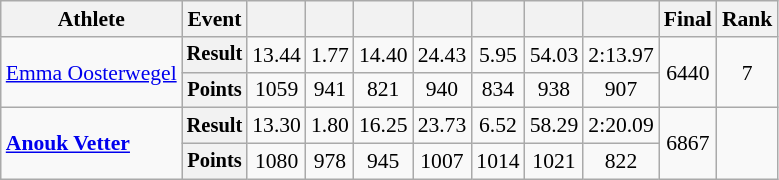<table class="wikitable" style="font-size:90%">
<tr>
<th>Athlete</th>
<th>Event</th>
<th></th>
<th></th>
<th></th>
<th></th>
<th></th>
<th></th>
<th></th>
<th>Final</th>
<th>Rank</th>
</tr>
<tr align="center">
<td rowspan="2" style="text-align:left"><a href='#'>Emma Oosterwegel</a></td>
<th style="font-size:95%">Result</th>
<td>13.44</td>
<td>1.77</td>
<td>14.40</td>
<td>24.43</td>
<td>5.95</td>
<td>54.03</td>
<td>2:13.97</td>
<td rowspan="2">6440</td>
<td rowspan="2">7</td>
</tr>
<tr align="center">
<th style="font-size:95%">Points</th>
<td>1059</td>
<td>941</td>
<td>821</td>
<td>940</td>
<td>834</td>
<td>938</td>
<td>907</td>
</tr>
<tr align="center">
<td rowspan="2" style="text-align:left"><strong><a href='#'>Anouk Vetter</a></strong></td>
<th style="font-size:95%">Result</th>
<td>13.30</td>
<td>1.80</td>
<td>16.25</td>
<td>23.73</td>
<td>6.52</td>
<td>58.29</td>
<td>2:20.09</td>
<td rowspan="2">6867</td>
<td rowspan="2"></td>
</tr>
<tr align="center">
<th style="font-size:95%">Points</th>
<td>1080</td>
<td>978</td>
<td>945</td>
<td>1007</td>
<td>1014</td>
<td>1021</td>
<td>822</td>
</tr>
</table>
